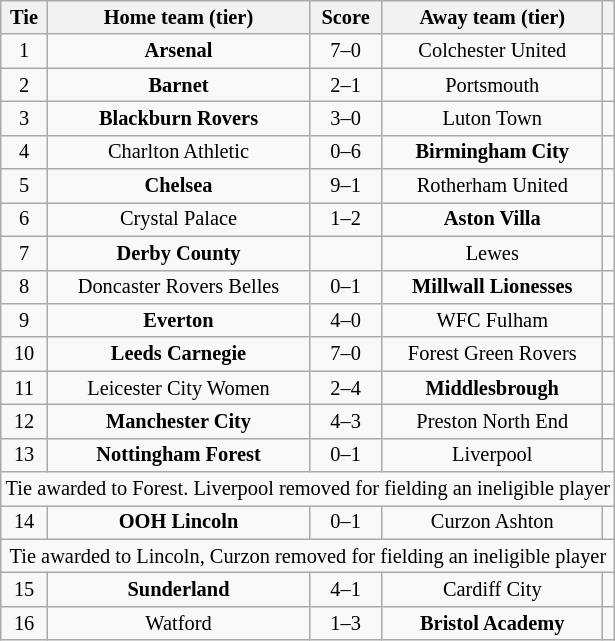<table class="wikitable" style="text-align:center; font-size:85%">
<tr>
<th>Tie</th>
<th>Home team (tier)</th>
<th>Score</th>
<th>Away team (tier)</th>
<th></th>
</tr>
<tr>
<td align="center">1</td>
<td><strong>Arsenal</strong></td>
<td align="center">7–0</td>
<td>Colchester United</td>
<td></td>
</tr>
<tr>
<td align="center">2</td>
<td><strong>Barnet</strong></td>
<td align="center">2–1</td>
<td>Portsmouth</td>
<td></td>
</tr>
<tr>
<td align="center">3</td>
<td><strong>Blackburn Rovers</strong></td>
<td align="center">3–0</td>
<td>Luton Town</td>
<td></td>
</tr>
<tr>
<td align="center">4</td>
<td>Charlton Athletic</td>
<td align="center">0–6</td>
<td><strong>Birmingham City</strong></td>
<td></td>
</tr>
<tr>
<td align="center">5</td>
<td><strong>Chelsea</strong></td>
<td align="center">9–1</td>
<td>Rotherham United</td>
<td></td>
</tr>
<tr>
<td align="center">6</td>
<td>Crystal Palace</td>
<td align="center">1–2 </td>
<td><strong>Aston Villa</strong></td>
<td></td>
</tr>
<tr>
<td align="center">7</td>
<td><strong>Derby County</strong></td>
<td align="center"></td>
<td>Lewes</td>
<td></td>
</tr>
<tr>
<td align="center">8</td>
<td>Doncaster Rovers Belles</td>
<td align="center">0–1</td>
<td><strong>Millwall Lionesses</strong></td>
<td></td>
</tr>
<tr>
<td align="center">9</td>
<td><strong>Everton</strong></td>
<td align="center">4–0</td>
<td>WFC Fulham</td>
<td></td>
</tr>
<tr>
<td align="center">10</td>
<td><strong>Leeds Carnegie</strong></td>
<td align="center">7–0</td>
<td>Forest Green Rovers</td>
<td></td>
</tr>
<tr>
<td align="center">11</td>
<td>Leicester City Women</td>
<td align="center">2–4</td>
<td><strong>Middlesbrough</strong></td>
<td></td>
</tr>
<tr>
<td align="center">12</td>
<td><strong>Manchester City</strong></td>
<td align="center">4–3 </td>
<td>Preston North End</td>
<td></td>
</tr>
<tr>
<td align="center">13</td>
<td><strong>Nottingham Forest</strong></td>
<td align="center">0–1</td>
<td>Liverpool</td>
<td></td>
</tr>
<tr>
<td colspan="5" align="center">Tie awarded to Forest. Liverpool removed for fielding an ineligible player</td>
</tr>
<tr>
<td align="center">14</td>
<td><strong>OOH Lincoln</strong></td>
<td align="center">0–1</td>
<td>Curzon Ashton</td>
<td></td>
</tr>
<tr>
<td colspan="5" align="center">Tie awarded to Lincoln, Curzon removed for fielding an ineligible player</td>
</tr>
<tr>
<td align="center">15</td>
<td><strong>Sunderland</strong></td>
<td align="center">4–1</td>
<td>Cardiff City</td>
<td></td>
</tr>
<tr>
<td align="center">16</td>
<td>Watford</td>
<td align="center">1–3</td>
<td><strong>Bristol Academy</strong></td>
<td></td>
</tr>
</table>
